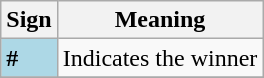<table class="wikitable">
<tr>
<th scope="col">Sign</th>
<th scope="col">Meaning</th>
</tr>
<tr>
<td style="background-color:lightblue"><strong>#</strong></td>
<td>Indicates the winner</td>
</tr>
<tr>
</tr>
</table>
